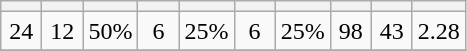<table class="wikitable" style="text-align: center;">
<tr>
<th width="20"></th>
<th width="20"></th>
<th width="20"></th>
<th width="20"></th>
<th width="20"></th>
<th width="20"></th>
<th width="20"></th>
<th width="20"></th>
<th width="20"></th>
<th width="20"></th>
</tr>
<tr>
<td>24</td>
<td>12</td>
<td>50%</td>
<td>6</td>
<td>25%</td>
<td>6</td>
<td>25%</td>
<td>98</td>
<td>43</td>
<td>2.28</td>
</tr>
<tr>
</tr>
</table>
